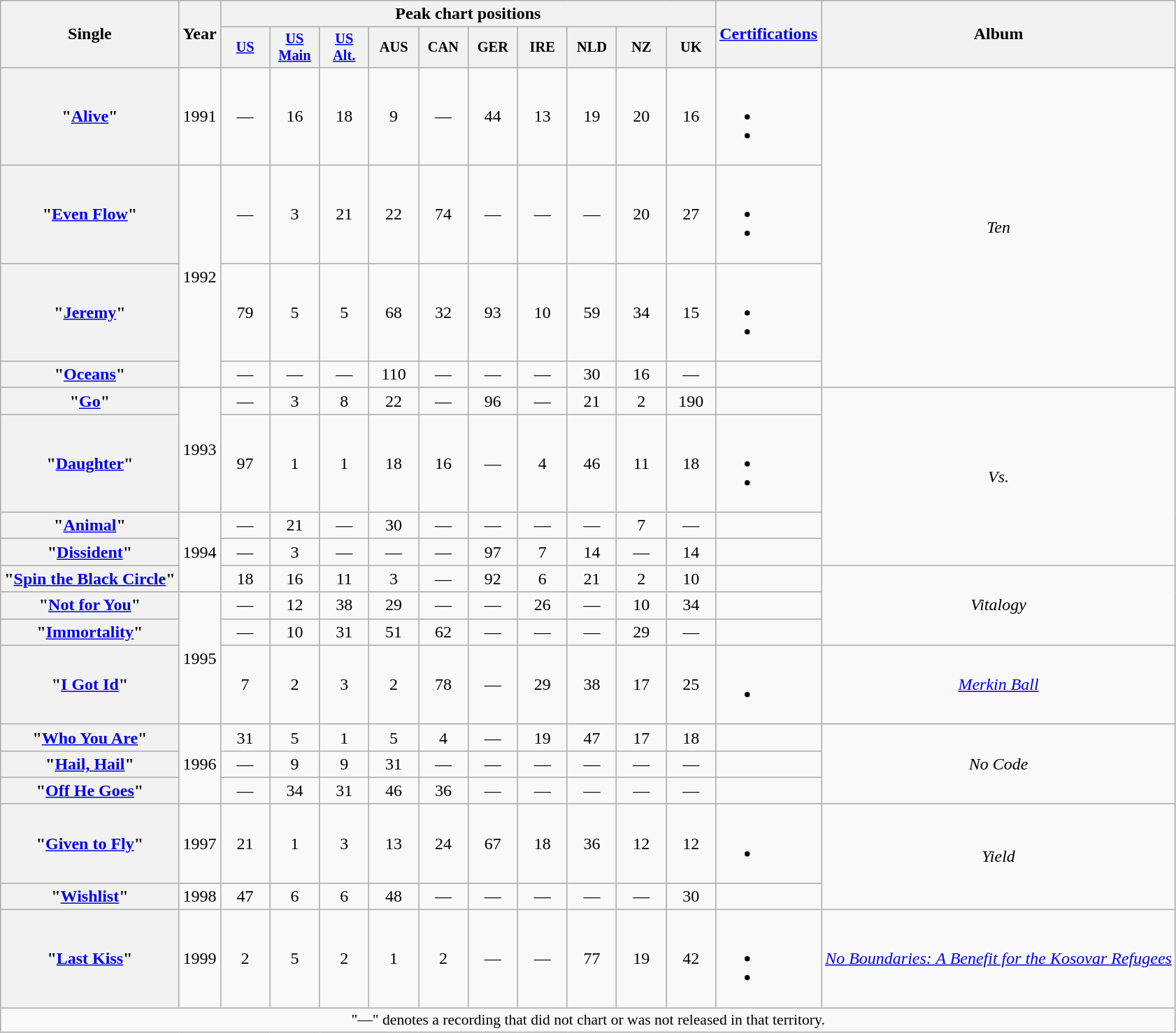<table class="wikitable plainrowheaders" style="text-align:center;">
<tr>
<th scope="col" rowspan="2">Single</th>
<th scope="col" rowspan="2">Year</th>
<th scope="col" colspan="10">Peak chart positions</th>
<th scope="col" rowspan="2"><a href='#'>Certifications</a></th>
<th scope="col" rowspan="2">Album</th>
</tr>
<tr>
<th style="width:3em;font-size:85%"><a href='#'>US</a> <br></th>
<th style="width:3em;font-size:85%"><a href='#'>US<br> Main</a><br></th>
<th style="width:3em;font-size:85%"><a href='#'>US<br>Alt.</a><br></th>
<th style="width:3em;font-size:85%">AUS<br></th>
<th style="width:3em;font-size:85%">CAN<br></th>
<th style="width:3em;font-size:85%">GER<br></th>
<th style="width:3em;font-size:85%">IRE<br></th>
<th style="width:3em;font-size:85%">NLD<br></th>
<th style="width:3em;font-size:85%">NZ<br></th>
<th style="width:3em;font-size:85%">UK<br></th>
</tr>
<tr>
<th scope="row">"<a href='#'>Alive</a>"</th>
<td>1991</td>
<td>—</td>
<td>16</td>
<td>18</td>
<td>9</td>
<td>—</td>
<td>44</td>
<td>13</td>
<td>19</td>
<td>20</td>
<td>16</td>
<td><br><ul><li></li><li></li></ul></td>
<td rowspan="4"><em>Ten</em></td>
</tr>
<tr>
<th scope="row">"<a href='#'>Even Flow</a>"</th>
<td rowspan="3">1992</td>
<td>—</td>
<td>3</td>
<td>21</td>
<td>22</td>
<td>74</td>
<td>—</td>
<td>—</td>
<td>—</td>
<td>20</td>
<td>27</td>
<td><br><ul><li></li><li></li></ul></td>
</tr>
<tr>
<th scope="row">"<a href='#'>Jeremy</a>"</th>
<td>79</td>
<td>5</td>
<td>5</td>
<td>68</td>
<td>32</td>
<td>93</td>
<td>10</td>
<td>59</td>
<td>34</td>
<td>15</td>
<td><br><ul><li></li><li></li></ul></td>
</tr>
<tr>
<th scope="row">"<a href='#'>Oceans</a>"</th>
<td>—</td>
<td>—</td>
<td>—</td>
<td>110</td>
<td>—</td>
<td>—</td>
<td>—</td>
<td>30</td>
<td>16</td>
<td>—</td>
<td></td>
</tr>
<tr>
<th scope="row">"<a href='#'>Go</a>"</th>
<td rowspan="2">1993</td>
<td>—</td>
<td>3</td>
<td>8</td>
<td>22</td>
<td>—</td>
<td>96</td>
<td>—</td>
<td>21</td>
<td>2</td>
<td>190</td>
<td></td>
<td rowspan="4"><em>Vs.</em></td>
</tr>
<tr>
<th scope="row">"<a href='#'>Daughter</a>"</th>
<td>97</td>
<td>1</td>
<td>1</td>
<td>18</td>
<td>16</td>
<td>—</td>
<td>4</td>
<td>46</td>
<td>11</td>
<td>18</td>
<td><br><ul><li></li><li></li></ul></td>
</tr>
<tr>
<th scope="row">"<a href='#'>Animal</a>"</th>
<td rowspan="3">1994</td>
<td>—</td>
<td>21</td>
<td>—</td>
<td>30</td>
<td>—</td>
<td>—</td>
<td>—</td>
<td>—</td>
<td>7</td>
<td>—</td>
<td></td>
</tr>
<tr>
<th scope="row">"<a href='#'>Dissident</a>"</th>
<td>—</td>
<td>3</td>
<td>—</td>
<td>—</td>
<td>—</td>
<td>97</td>
<td>7</td>
<td>14</td>
<td>—</td>
<td>14</td>
<td></td>
</tr>
<tr>
<th scope="row">"<a href='#'>Spin the Black Circle</a>"</th>
<td>18</td>
<td>16</td>
<td>11</td>
<td>3</td>
<td>—</td>
<td>92</td>
<td>6</td>
<td>21</td>
<td>2</td>
<td>10</td>
<td></td>
<td rowspan="3"><em>Vitalogy</em></td>
</tr>
<tr>
<th scope="row">"<a href='#'>Not for You</a>"</th>
<td rowspan="3">1995</td>
<td>—</td>
<td>12</td>
<td>38</td>
<td>29</td>
<td>—</td>
<td>—</td>
<td>26</td>
<td>—</td>
<td>10</td>
<td>34</td>
<td></td>
</tr>
<tr>
<th scope="row">"<a href='#'>Immortality</a>"</th>
<td>—</td>
<td>10</td>
<td>31</td>
<td>51</td>
<td>62</td>
<td>—</td>
<td>—</td>
<td>—</td>
<td>29</td>
<td>—</td>
<td></td>
</tr>
<tr>
<th scope="row">"<a href='#'>I Got Id</a>"</th>
<td>7</td>
<td>2</td>
<td>3</td>
<td>2</td>
<td>78</td>
<td>—</td>
<td>29</td>
<td>38</td>
<td>17</td>
<td>25</td>
<td><br><ul><li></li></ul></td>
<td rowspan="1"><em><a href='#'>Merkin Ball</a></em></td>
</tr>
<tr>
<th scope="row">"<a href='#'>Who You Are</a>"</th>
<td rowspan="3">1996</td>
<td>31</td>
<td>5</td>
<td>1</td>
<td>5</td>
<td>4</td>
<td>—</td>
<td>19</td>
<td>47</td>
<td>17</td>
<td>18</td>
<td></td>
<td rowspan="3"><em>No Code</em></td>
</tr>
<tr>
<th scope="row">"<a href='#'>Hail, Hail</a>"</th>
<td>—</td>
<td>9</td>
<td>9</td>
<td>31</td>
<td>—</td>
<td>—</td>
<td>—</td>
<td>—</td>
<td>—</td>
<td>—</td>
<td></td>
</tr>
<tr>
<th scope="row">"<a href='#'>Off He Goes</a>"</th>
<td>—</td>
<td>34</td>
<td>31</td>
<td>46</td>
<td>36</td>
<td>—</td>
<td>—</td>
<td>—</td>
<td>—</td>
<td>—</td>
<td></td>
</tr>
<tr>
<th scope="row">"<a href='#'>Given to Fly</a>"</th>
<td>1997</td>
<td>21</td>
<td>1</td>
<td>3</td>
<td>13</td>
<td>24</td>
<td>67</td>
<td>18</td>
<td>36</td>
<td>12</td>
<td>12</td>
<td><br><ul><li></li></ul></td>
<td rowspan="2"><em>Yield</em></td>
</tr>
<tr>
<th scope="row">"<a href='#'>Wishlist</a>"</th>
<td>1998</td>
<td>47</td>
<td>6</td>
<td>6</td>
<td>48</td>
<td>—</td>
<td>—</td>
<td>—</td>
<td>—</td>
<td>—</td>
<td>30</td>
<td></td>
</tr>
<tr>
<th scope="row">"<a href='#'>Last Kiss</a>"</th>
<td>1999</td>
<td>2</td>
<td>5</td>
<td>2</td>
<td>1</td>
<td>2</td>
<td>—</td>
<td>—</td>
<td>77</td>
<td>19</td>
<td>42</td>
<td><br><ul><li></li><li></li></ul></td>
<td><em><a href='#'>No Boundaries: A Benefit for the Kosovar Refugees</a></em></td>
</tr>
<tr>
<td colspan="16" style="font-size:90%">"—" denotes a recording that did not chart or was not released in that territory.</td>
</tr>
</table>
